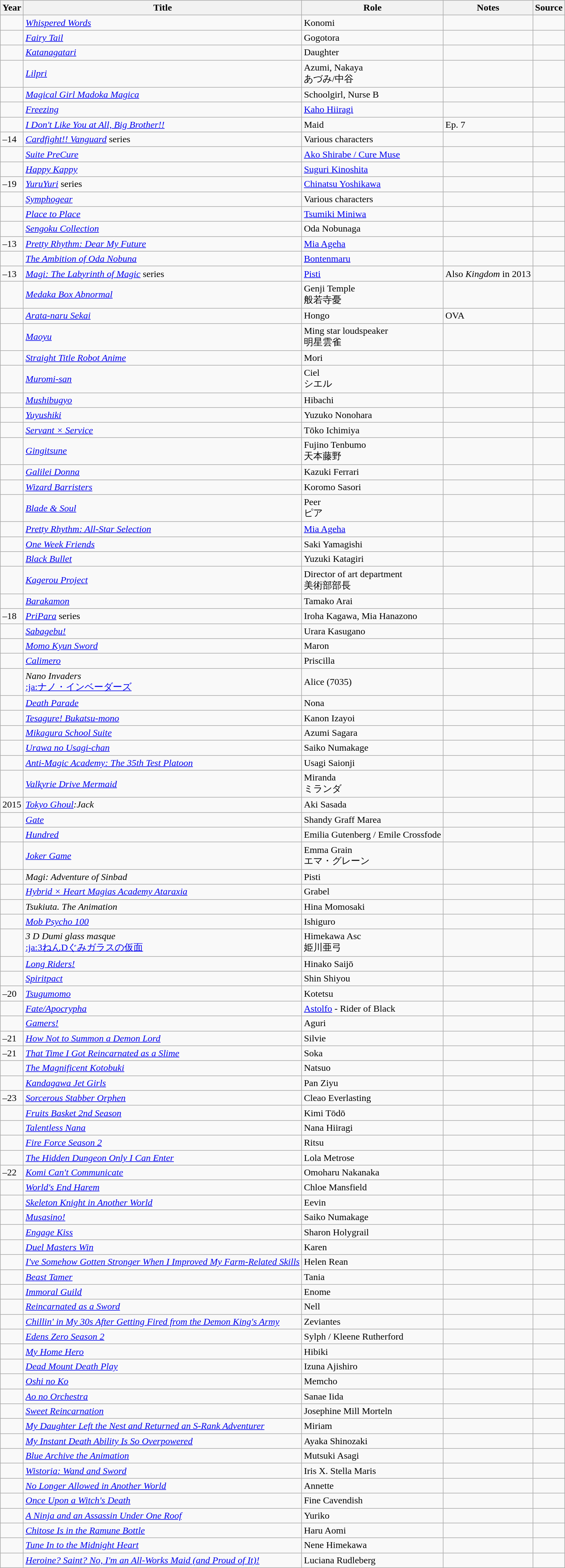<table class="wikitable sortable plainrowheaders">
<tr>
<th>Year</th>
<th>Title</th>
<th>Role</th>
<th class="unsortable">Notes</th>
<th class="unsortable">Source</th>
</tr>
<tr>
<td></td>
<td><em><a href='#'>Whispered Words</a></em></td>
<td>Konomi</td>
<td></td>
<td></td>
</tr>
<tr>
<td></td>
<td><em><a href='#'>Fairy Tail</a></em></td>
<td>Gogotora</td>
<td></td>
<td></td>
</tr>
<tr>
<td></td>
<td><em><a href='#'>Katanagatari</a></em></td>
<td>Daughter</td>
<td></td>
<td></td>
</tr>
<tr>
<td></td>
<td><em><a href='#'>Lilpri</a></em></td>
<td>Azumi, Nakaya<br>あづみ/中谷</td>
<td></td>
<td></td>
</tr>
<tr>
<td></td>
<td><em><a href='#'>Magical Girl Madoka Magica</a></em></td>
<td>Schoolgirl, Nurse B</td>
<td></td>
<td></td>
</tr>
<tr>
<td></td>
<td><em><a href='#'>Freezing</a></em></td>
<td><a href='#'>Kaho Hiiragi</a></td>
<td></td>
<td></td>
</tr>
<tr>
<td></td>
<td><em><a href='#'>I Don't Like You at All, Big Brother!!</a></em></td>
<td>Maid</td>
<td>Ep. 7</td>
<td></td>
</tr>
<tr>
<td>–14</td>
<td><em><a href='#'>Cardfight!! Vanguard</a></em> series</td>
<td>Various characters</td>
<td></td>
<td></td>
</tr>
<tr>
<td></td>
<td><em><a href='#'>Suite PreCure</a></em></td>
<td><a href='#'>Ako Shirabe / Cure Muse</a></td>
<td></td>
<td></td>
</tr>
<tr>
<td></td>
<td><em><a href='#'>Happy Kappy</a></em></td>
<td><a href='#'>Suguri Kinoshita</a></td>
<td></td>
<td></td>
</tr>
<tr>
<td>–19</td>
<td><em><a href='#'>YuruYuri</a></em> series</td>
<td><a href='#'>Chinatsu Yoshikawa</a></td>
<td></td>
<td></td>
</tr>
<tr>
<td></td>
<td><em><a href='#'>Symphogear</a></em></td>
<td>Various characters</td>
<td></td>
<td></td>
</tr>
<tr>
<td></td>
<td><em><a href='#'>Place to Place</a></em></td>
<td><a href='#'>Tsumiki Miniwa</a></td>
<td></td>
<td></td>
</tr>
<tr>
<td></td>
<td><em><a href='#'>Sengoku Collection</a></em></td>
<td>Oda Nobunaga</td>
<td></td>
<td></td>
</tr>
<tr>
<td>–13</td>
<td><em><a href='#'>Pretty Rhythm: Dear My Future</a></em></td>
<td><a href='#'>Mia Ageha</a></td>
<td></td>
<td></td>
</tr>
<tr>
<td></td>
<td><em><a href='#'>The Ambition of Oda Nobuna</a></em></td>
<td><a href='#'>Bontenmaru</a></td>
<td></td>
<td></td>
</tr>
<tr>
<td>–13</td>
<td><em><a href='#'>Magi: The Labyrinth of Magic</a></em> series</td>
<td><a href='#'>Pisti</a></td>
<td>Also <em>Kingdom</em> in 2013</td>
<td></td>
</tr>
<tr>
<td></td>
<td><em><a href='#'>Medaka Box Abnormal</a></em></td>
<td>Genji Temple<br>般若寺憂</td>
<td></td>
<td></td>
</tr>
<tr>
<td></td>
<td><em><a href='#'>Arata-naru Sekai</a></em></td>
<td>Hongo</td>
<td>OVA</td>
<td></td>
</tr>
<tr>
<td></td>
<td><em><a href='#'>Maoyu</a></em></td>
<td>Ming star loudspeaker<br>明星雲雀</td>
<td></td>
<td></td>
</tr>
<tr>
<td></td>
<td><em><a href='#'>Straight Title Robot Anime</a></em></td>
<td>Mori</td>
<td></td>
<td></td>
</tr>
<tr>
<td></td>
<td><em><a href='#'>Muromi-san</a></em></td>
<td>Ciel<br>シエル</td>
<td></td>
<td></td>
</tr>
<tr>
<td></td>
<td><em><a href='#'>Mushibugyo</a></em></td>
<td>Hibachi</td>
<td></td>
<td></td>
</tr>
<tr>
<td></td>
<td><em><a href='#'>Yuyushiki</a></em></td>
<td>Yuzuko Nonohara</td>
<td></td>
<td></td>
</tr>
<tr>
<td></td>
<td><em><a href='#'>Servant × Service</a></em></td>
<td>Tōko Ichimiya</td>
<td></td>
<td></td>
</tr>
<tr>
<td></td>
<td><em><a href='#'>Gingitsune</a></em></td>
<td>Fujino Tenbumo<br>天本藤野</td>
<td></td>
<td></td>
</tr>
<tr>
<td></td>
<td><em><a href='#'>Galilei Donna</a></em></td>
<td>Kazuki Ferrari</td>
<td></td>
<td></td>
</tr>
<tr>
<td></td>
<td><em><a href='#'>Wizard Barristers</a></em></td>
<td>Koromo Sasori</td>
<td></td>
<td></td>
</tr>
<tr>
<td></td>
<td><em><a href='#'>Blade & Soul</a></em></td>
<td>Peer<br>ピア</td>
<td></td>
<td></td>
</tr>
<tr>
<td></td>
<td><em><a href='#'>Pretty Rhythm: All-Star Selection</a></em></td>
<td><a href='#'>Mia Ageha</a></td>
<td></td>
<td></td>
</tr>
<tr>
<td></td>
<td><em><a href='#'>One Week Friends</a></em></td>
<td>Saki Yamagishi</td>
<td></td>
<td></td>
</tr>
<tr>
<td></td>
<td><em><a href='#'>Black Bullet</a></em></td>
<td>Yuzuki Katagiri</td>
<td></td>
<td></td>
</tr>
<tr>
<td></td>
<td><em><a href='#'>Kagerou Project</a></em></td>
<td>Director of art department<br>美術部部長</td>
<td></td>
<td></td>
</tr>
<tr>
<td></td>
<td><em><a href='#'>Barakamon</a></em></td>
<td>Tamako Arai</td>
<td></td>
<td></td>
</tr>
<tr>
<td>–18</td>
<td><em><a href='#'>PriPara</a></em> series</td>
<td>Iroha Kagawa, Mia Hanazono</td>
<td></td>
<td></td>
</tr>
<tr>
<td></td>
<td><em><a href='#'>Sabagebu!</a></em></td>
<td>Urara Kasugano</td>
<td></td>
<td></td>
</tr>
<tr>
<td></td>
<td><em><a href='#'>Momo Kyun Sword</a></em></td>
<td>Maron</td>
<td></td>
<td></td>
</tr>
<tr>
<td></td>
<td><em><a href='#'>Calimero</a></em></td>
<td>Priscilla</td>
<td></td>
<td></td>
</tr>
<tr>
<td></td>
<td><em>Nano Invaders</em><br><a href='#'>:ja:ナノ・インベーダーズ</a></td>
<td>Alice (7035)</td>
<td></td>
<td></td>
</tr>
<tr>
<td></td>
<td><em><a href='#'>Death Parade</a></em></td>
<td>Nona</td>
<td></td>
<td></td>
</tr>
<tr>
<td></td>
<td><em><a href='#'>Tesagure! Bukatsu-mono</a></em></td>
<td>Kanon Izayoi</td>
<td></td>
<td></td>
</tr>
<tr>
<td></td>
<td><em><a href='#'>Mikagura School Suite</a></em></td>
<td>Azumi Sagara</td>
<td></td>
<td></td>
</tr>
<tr>
<td></td>
<td><em><a href='#'>Urawa no Usagi-chan</a></em></td>
<td>Saiko Numakage</td>
<td></td>
<td></td>
</tr>
<tr>
<td></td>
<td><em><a href='#'>Anti-Magic Academy: The 35th Test Platoon</a></em></td>
<td>Usagi Saionji</td>
<td></td>
<td></td>
</tr>
<tr>
<td></td>
<td><em><a href='#'>Valkyrie Drive Mermaid</a></em></td>
<td>Miranda<br>ミランダ</td>
<td></td>
<td></td>
</tr>
<tr>
<td>2015</td>
<td><em><a href='#'>Tokyo Ghoul</a>:Jack</em></td>
<td>Aki Sasada</td>
<td></td>
<td></td>
</tr>
<tr>
<td></td>
<td><em><a href='#'>Gate</a></em></td>
<td>Shandy Graff Marea</td>
<td></td>
<td></td>
</tr>
<tr>
<td></td>
<td><em><a href='#'>Hundred</a></em></td>
<td>Emilia Gutenberg / Emile Crossfode</td>
<td></td>
<td></td>
</tr>
<tr>
<td></td>
<td><em><a href='#'>Joker Game</a></em></td>
<td>Emma Grain<br>エマ・グレーン</td>
<td></td>
<td></td>
</tr>
<tr>
<td></td>
<td><em>Magi: Adventure of Sinbad</em></td>
<td>Pisti</td>
<td></td>
<td></td>
</tr>
<tr>
<td></td>
<td><em><a href='#'>Hybrid × Heart Magias Academy Ataraxia</a></em></td>
<td>Grabel</td>
<td></td>
<td></td>
</tr>
<tr>
<td></td>
<td><em>Tsukiuta. The Animation</em></td>
<td>Hina Momosaki</td>
<td></td>
<td></td>
</tr>
<tr>
<td></td>
<td><em><a href='#'>Mob Psycho 100</a></em></td>
<td>Ishiguro</td>
<td></td>
<td></td>
</tr>
<tr>
<td></td>
<td><em>3 D Dumi glass masque</em><br><a href='#'>:ja:3ねんDぐみガラスの仮面</a></td>
<td>Himekawa Asc<br>姫川亜弓</td>
<td></td>
<td></td>
</tr>
<tr>
<td></td>
<td><em><a href='#'>Long Riders!</a></em></td>
<td>Hinako Saijō</td>
<td></td>
<td></td>
</tr>
<tr>
<td></td>
<td><em><a href='#'>Spiritpact</a></em></td>
<td>Shin Shiyou</td>
<td></td>
<td></td>
</tr>
<tr>
<td>–20</td>
<td><em><a href='#'>Tsugumomo</a></em></td>
<td>Kotetsu</td>
<td></td>
<td></td>
</tr>
<tr>
<td></td>
<td><em><a href='#'>Fate/Apocrypha</a></em></td>
<td><a href='#'>Astolfo</a> - Rider of Black</td>
<td></td>
<td></td>
</tr>
<tr>
<td></td>
<td><em><a href='#'>Gamers!</a></em></td>
<td>Aguri</td>
<td></td>
<td></td>
</tr>
<tr>
<td>–21</td>
<td><em><a href='#'>How Not to Summon a Demon Lord</a></em></td>
<td>Silvie</td>
<td></td>
<td></td>
</tr>
<tr>
<td>–21</td>
<td><em><a href='#'>That Time I Got Reincarnated as a Slime</a></em></td>
<td>Soka</td>
<td></td>
<td></td>
</tr>
<tr>
<td></td>
<td><em><a href='#'>The Magnificent Kotobuki</a></em></td>
<td>Natsuo</td>
<td></td>
<td></td>
</tr>
<tr>
<td></td>
<td><em><a href='#'>Kandagawa Jet Girls</a></em></td>
<td>Pan Ziyu</td>
<td></td>
<td></td>
</tr>
<tr>
<td>–23</td>
<td><em><a href='#'>Sorcerous Stabber Orphen</a></em></td>
<td>Cleao Everlasting</td>
<td></td>
<td></td>
</tr>
<tr>
<td></td>
<td><em><a href='#'>Fruits Basket 2nd Season</a></em></td>
<td>Kimi Tōdō</td>
<td></td>
<td></td>
</tr>
<tr>
<td></td>
<td><em><a href='#'>Talentless Nana</a></em></td>
<td>Nana Hiiragi</td>
<td></td>
<td></td>
</tr>
<tr>
<td></td>
<td><em><a href='#'>Fire Force Season 2</a></em></td>
<td>Ritsu</td>
<td></td>
<td></td>
</tr>
<tr>
<td></td>
<td><em><a href='#'>The Hidden Dungeon Only I Can Enter</a></em></td>
<td>Lola Metrose</td>
<td></td>
<td></td>
</tr>
<tr>
<td>–22</td>
<td><em><a href='#'>Komi Can't Communicate</a></em></td>
<td>Omoharu Nakanaka</td>
<td></td>
<td></td>
</tr>
<tr>
<td></td>
<td><em><a href='#'>World's End Harem</a></em></td>
<td>Chloe Mansfield</td>
<td></td>
<td></td>
</tr>
<tr>
<td></td>
<td><em><a href='#'>Skeleton Knight in Another World</a></em></td>
<td>Eevin</td>
<td></td>
<td></td>
</tr>
<tr>
<td></td>
<td><em><a href='#'>Musasino!</a></em></td>
<td>Saiko Numakage</td>
<td></td>
<td></td>
</tr>
<tr>
<td></td>
<td><em><a href='#'>Engage Kiss</a></em></td>
<td>Sharon Holygrail</td>
<td></td>
<td></td>
</tr>
<tr>
<td></td>
<td><em><a href='#'>Duel Masters Win</a></em></td>
<td>Karen</td>
<td></td>
<td></td>
</tr>
<tr>
<td></td>
<td><em><a href='#'>I've Somehow Gotten Stronger When I Improved My Farm-Related Skills</a></em></td>
<td>Helen Rean</td>
<td></td>
<td></td>
</tr>
<tr>
<td></td>
<td><em><a href='#'>Beast Tamer</a></em></td>
<td>Tania</td>
<td></td>
<td></td>
</tr>
<tr>
<td></td>
<td><em><a href='#'>Immoral Guild</a></em></td>
<td>Enome</td>
<td></td>
<td></td>
</tr>
<tr>
<td></td>
<td><em><a href='#'>Reincarnated as a Sword</a></em></td>
<td>Nell</td>
<td></td>
<td></td>
</tr>
<tr>
<td></td>
<td><em><a href='#'>Chillin' in My 30s After Getting Fired from the Demon King's Army</a></em></td>
<td>Zeviantes</td>
<td></td>
<td></td>
</tr>
<tr>
<td></td>
<td><em><a href='#'>Edens Zero Season 2</a></em></td>
<td>Sylph / Kleene Rutherford</td>
<td></td>
<td></td>
</tr>
<tr>
<td></td>
<td><em><a href='#'>My Home Hero</a></em></td>
<td>Hibiki</td>
<td></td>
<td></td>
</tr>
<tr>
<td></td>
<td><em><a href='#'>Dead Mount Death Play</a></em></td>
<td>Izuna Ajishiro</td>
<td></td>
<td></td>
</tr>
<tr>
<td></td>
<td><em><a href='#'>Oshi no Ko</a></em></td>
<td>Memcho</td>
<td></td>
<td></td>
</tr>
<tr>
<td></td>
<td><em><a href='#'>Ao no Orchestra</a></em></td>
<td>Sanae Iida</td>
<td></td>
<td></td>
</tr>
<tr>
<td></td>
<td><em><a href='#'>Sweet Reincarnation</a></em></td>
<td>Josephine Mill Morteln</td>
<td></td>
<td></td>
</tr>
<tr>
<td></td>
<td><em><a href='#'>My Daughter Left the Nest and Returned an S-Rank Adventurer</a></em></td>
<td>Miriam</td>
<td></td>
<td></td>
</tr>
<tr>
<td></td>
<td><em><a href='#'>My Instant Death Ability Is So Overpowered</a></em></td>
<td>Ayaka Shinozaki</td>
<td></td>
<td></td>
</tr>
<tr>
<td></td>
<td><em><a href='#'>Blue Archive the Animation</a></em></td>
<td>Mutsuki Asagi</td>
<td></td>
<td></td>
</tr>
<tr>
<td></td>
<td><em><a href='#'>Wistoria: Wand and Sword</a></em></td>
<td>Iris X. Stella Maris</td>
<td></td>
<td></td>
</tr>
<tr>
<td></td>
<td><em><a href='#'>No Longer Allowed in Another World</a></em></td>
<td>Annette</td>
<td></td>
<td></td>
</tr>
<tr>
<td></td>
<td><em><a href='#'>Once Upon a Witch's Death</a></em></td>
<td>Fine Cavendish</td>
<td></td>
<td></td>
</tr>
<tr>
<td></td>
<td><em><a href='#'>A Ninja and an Assassin Under One Roof</a></em></td>
<td>Yuriko</td>
<td></td>
<td></td>
</tr>
<tr>
<td></td>
<td><em><a href='#'>Chitose Is in the Ramune Bottle</a></em></td>
<td>Haru Aomi</td>
<td></td>
<td></td>
</tr>
<tr>
<td></td>
<td><em><a href='#'>Tune In to the Midnight Heart</a></em></td>
<td>Nene Himekawa</td>
<td></td>
<td></td>
</tr>
<tr>
<td></td>
<td><em><a href='#'>Heroine? Saint? No, I'm an All-Works Maid (and Proud of It)!</a></em></td>
<td>Luciana Rudleberg</td>
<td></td>
<td></td>
</tr>
</table>
